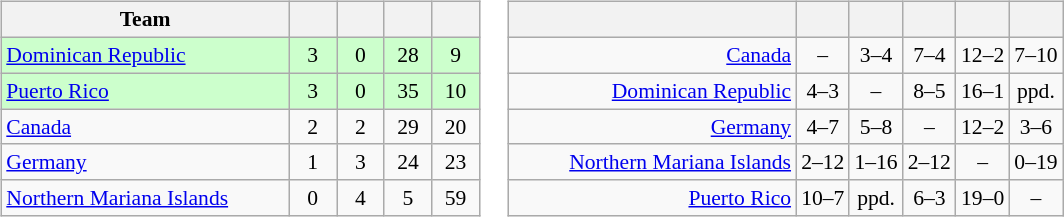<table>
<tr>
<td><br><table class="wikitable" style="text-align: center; font-size: 90%;">
<tr>
<th width=185>Team</th>
<th width=25></th>
<th width=25></th>
<th width=25></th>
<th width=25></th>
</tr>
<tr bgcolor="#ccffcc">
<td align="left"> <a href='#'>Dominican Republic</a></td>
<td>3</td>
<td>0</td>
<td>28</td>
<td>9</td>
</tr>
<tr bgcolor="#ccffcc">
<td align="left"> <a href='#'>Puerto Rico</a></td>
<td>3</td>
<td>0</td>
<td>35</td>
<td>10</td>
</tr>
<tr>
<td align="left"> <a href='#'>Canada</a></td>
<td>2</td>
<td>2</td>
<td>29</td>
<td>20</td>
</tr>
<tr>
<td align="left"> <a href='#'>Germany</a></td>
<td>1</td>
<td>3</td>
<td>24</td>
<td>23</td>
</tr>
<tr>
<td align="left"> <a href='#'>Northern Mariana Islands</a></td>
<td>0</td>
<td>4</td>
<td>5</td>
<td>59</td>
</tr>
</table>
</td>
<td><br><table class="wikitable" style="text-align:center; font-size:90%;">
<tr>
<th width=185> </th>
<th></th>
<th></th>
<th></th>
<th></th>
<th></th>
</tr>
<tr>
<td style="text-align:right;"><a href='#'>Canada</a> </td>
<td>–</td>
<td>3–4</td>
<td>7–4</td>
<td>12–2</td>
<td>7–10</td>
</tr>
<tr>
<td style="text-align:right;"><a href='#'>Dominican Republic</a> </td>
<td>4–3</td>
<td>–</td>
<td>8–5</td>
<td>16–1</td>
<td>ppd.</td>
</tr>
<tr>
<td style="text-align:right;"><a href='#'>Germany</a> </td>
<td>4–7</td>
<td>5–8</td>
<td>–</td>
<td>12–2</td>
<td>3–6</td>
</tr>
<tr>
<td style="text-align:right;"><a href='#'>Northern Mariana Islands</a> </td>
<td>2–12</td>
<td>1–16</td>
<td>2–12</td>
<td>–</td>
<td>0–19</td>
</tr>
<tr>
<td style="text-align:right;"><a href='#'>Puerto Rico</a> </td>
<td>10–7</td>
<td>ppd.</td>
<td>6–3</td>
<td>19–0</td>
<td>–</td>
</tr>
</table>
</td>
</tr>
</table>
